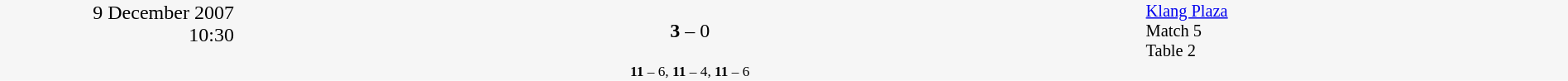<table style="width:100%; background:#f6f6f6;" cellspacing="0">
<tr>
<td rowspan="2" width="15%" style="text-align:right; vertical-align:top;">9 December 2007<br>10:30<br></td>
<td width="25%" style="text-align:right"><strong></strong></td>
<td width="8%" style="text-align:center"><strong>3</strong> – 0</td>
<td width="25%"></td>
<td width="27%" style="font-size:85%; vertical-align:top;"><a href='#'>Klang Plaza</a><br>Match 5<br>Table 2</td>
</tr>
<tr width="58%" style="font-size:85%;vertical-align:top;"|>
<td colspan="3" style="font-size:85%; text-align:center; vertical-align:top;"><strong>11</strong> – 6, <strong>11</strong> – 4, <strong>11</strong> – 6</td>
</tr>
</table>
